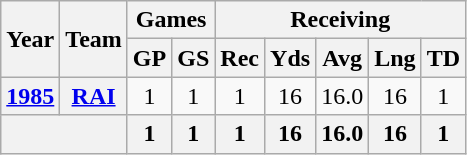<table class="wikitable" style="text-align:center">
<tr>
<th rowspan="2">Year</th>
<th rowspan="2">Team</th>
<th colspan="2">Games</th>
<th colspan="5">Receiving</th>
</tr>
<tr>
<th>GP</th>
<th>GS</th>
<th>Rec</th>
<th>Yds</th>
<th>Avg</th>
<th>Lng</th>
<th>TD</th>
</tr>
<tr>
<th><a href='#'>1985</a></th>
<th><a href='#'>RAI</a></th>
<td>1</td>
<td>1</td>
<td>1</td>
<td>16</td>
<td>16.0</td>
<td>16</td>
<td>1</td>
</tr>
<tr>
<th colspan="2"></th>
<th>1</th>
<th>1</th>
<th>1</th>
<th>16</th>
<th>16.0</th>
<th>16</th>
<th>1</th>
</tr>
</table>
